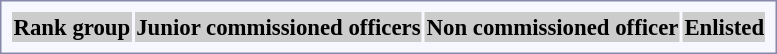<table style="border:1px solid #8888aa; background-color:#f7f8ff; padding:5px; font-size:95%; margin: 0px 12px 12px 0px;">
<tr style="background:#ccc;">
<th>Rank group</th>
<th colspan=10>Junior commissioned officers</th>
<th colspan=24>Non commissioned officer</th>
<th colspan=2>Enlisted<br></th>
</tr>
</table>
